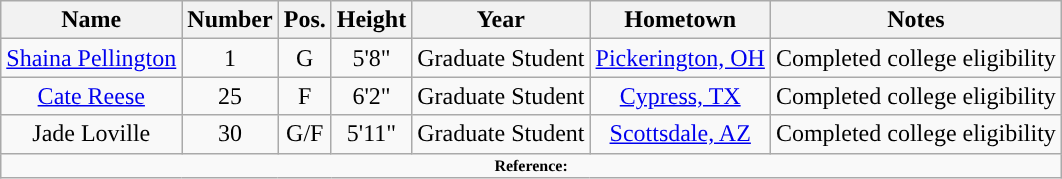<table class="wikitable sortable" style="text-align: center">
<tr align=center>
<th>Name</th>
<th>Number</th>
<th>Pos.</th>
<th>Height</th>
<th>Year</th>
<th>Hometown</th>
<th>Notes</th>
</tr>
<tr>
<td><a href='#'>Shaina Pellington</a></td>
<td>1</td>
<td>G</td>
<td>5'8"</td>
<td>Graduate Student</td>
<td><a href='#'>Pickerington, OH</a></td>
<td>Completed college eligibility</td>
</tr>
<tr>
<td><a href='#'>Cate Reese</a></td>
<td>25</td>
<td>F</td>
<td>6'2"</td>
<td>Graduate Student</td>
<td><a href='#'>Cypress, TX</a></td>
<td>Completed college eligibility</td>
</tr>
<tr>
<td>Jade Loville</td>
<td>30</td>
<td>G/F</td>
<td>5'11"</td>
<td>Graduate Student</td>
<td><a href='#'>Scottsdale, AZ</a></td>
<td>Completed college eligibility</td>
</tr>
<tr>
<td colspan ="7" style="font-size:8pt; text-align:center;"><strong>Reference:</strong></td>
</tr>
</table>
